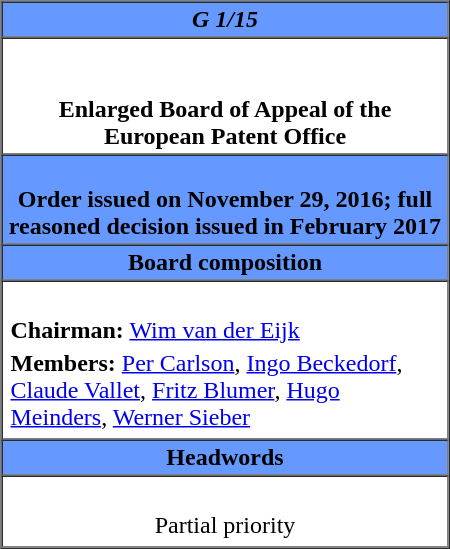<table cellpadding="2" cellspacing="0" border="1" align="right" style="margin-left: 0.5em" width=300px>
<tr>
<th bgcolor="6699FF"><strong><em>G 1/15</em></strong></th>
</tr>
<tr>
<td align="center"><br><br><strong>Enlarged Board of Appeal of the European Patent Office</strong></td>
</tr>
<tr>
<th bgcolor="6699FF"> <br> Order issued on November 29, 2016; full reasoned decision issued in February 2017</th>
</tr>
<tr>
<th bgcolor="6699FF"><strong>Board composition</strong></th>
</tr>
<tr>
<td><br><table align="center">
<tr>
<td><strong>Chairman:</strong> <a href='#'>Wim van der Eijk</a></td>
</tr>
<tr>
<td><strong>Members:</strong> <a href='#'>Per Carlson</a>, <a href='#'>Ingo Beckedorf</a>, <a href='#'>Claude Vallet</a>, <a href='#'>Fritz Blumer</a>, <a href='#'>Hugo Meinders</a>, <a href='#'>Werner Sieber</a></td>
</tr>
</table>
</td>
</tr>
<tr>
<th bgcolor="6699FF"><strong>Headwords</strong></th>
</tr>
<tr>
<td><br><table align="center">
<tr>
<td>Partial priority</td>
</tr>
</table>
</td>
</tr>
<tr>
</tr>
</table>
